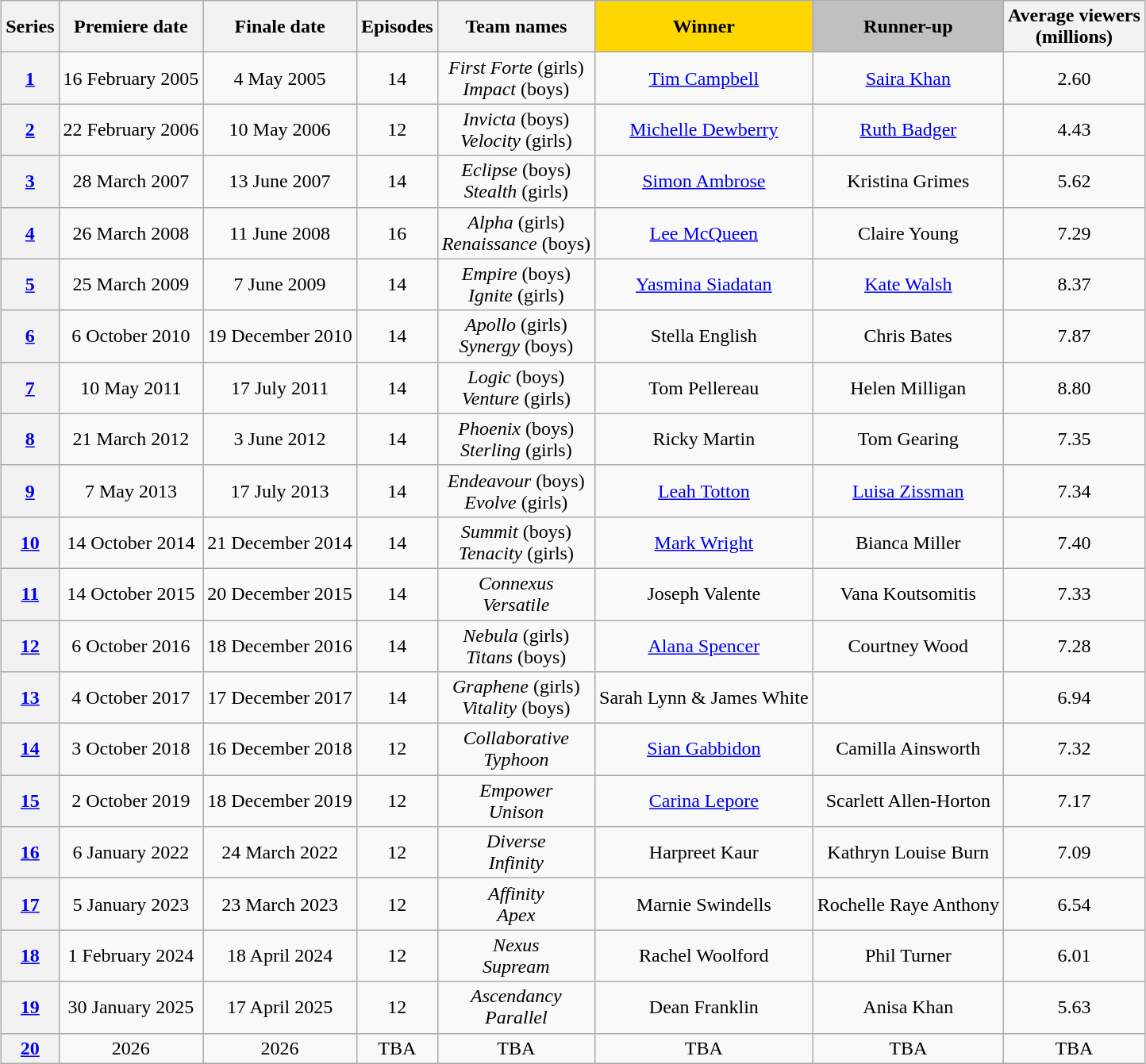<table class="wikitable" style="margin-left: auto; margin-right: auto; border: none; text-align:center;">
<tr>
<th>Series</th>
<th>Premiere date</th>
<th>Finale date</th>
<th>Episodes</th>
<th>Team names</th>
<th style="background:gold;">Winner</th>
<th style="background:silver;">Runner-up</th>
<th>Average viewers<br>(millions)</th>
</tr>
<tr>
<th><a href='#'>1</a></th>
<td>16 February 2005</td>
<td>4 May 2005</td>
<td>14</td>
<td><em>First Forte</em> (girls)<br><em>Impact</em> (boys)</td>
<td><a href='#'>Tim Campbell</a></td>
<td><a href='#'>Saira Khan</a></td>
<td>2.60</td>
</tr>
<tr>
<th><a href='#'>2</a></th>
<td>22 February 2006</td>
<td>10 May 2006</td>
<td>12</td>
<td><em>Invicta</em> (boys)<br><em>Velocity</em> (girls)</td>
<td><a href='#'>Michelle Dewberry</a></td>
<td><a href='#'>Ruth Badger</a></td>
<td>4.43</td>
</tr>
<tr>
<th><a href='#'>3</a></th>
<td>28 March 2007</td>
<td>13 June 2007</td>
<td>14</td>
<td><em>Eclipse</em> (boys)<br><em>Stealth</em> (girls)</td>
<td><a href='#'>Simon Ambrose</a></td>
<td>Kristina Grimes</td>
<td>5.62</td>
</tr>
<tr>
<th><a href='#'>4</a></th>
<td>26 March 2008</td>
<td>11 June 2008</td>
<td>16</td>
<td><em>Alpha</em> (girls)<br><em>Renaissance</em> (boys)</td>
<td><a href='#'>Lee McQueen</a></td>
<td>Claire Young</td>
<td>7.29</td>
</tr>
<tr>
<th><a href='#'>5</a></th>
<td>25 March 2009</td>
<td>7 June 2009</td>
<td>14</td>
<td><em>Empire</em> (boys)<br><em>Ignite</em> (girls)</td>
<td><a href='#'>Yasmina Siadatan</a></td>
<td><a href='#'>Kate Walsh</a></td>
<td>8.37</td>
</tr>
<tr>
<th><a href='#'>6</a></th>
<td>6 October 2010</td>
<td>19 December 2010</td>
<td>14</td>
<td><em>Apollo</em> (girls)<br><em>Synergy</em> (boys)</td>
<td>Stella English</td>
<td>Chris Bates</td>
<td>7.87</td>
</tr>
<tr>
<th><a href='#'>7</a></th>
<td>10 May 2011</td>
<td>17 July 2011</td>
<td>14</td>
<td><em>Logic</em> (boys)<br><em>Venture</em> (girls)</td>
<td>Tom Pellereau</td>
<td>Helen Milligan</td>
<td>8.80</td>
</tr>
<tr>
<th><a href='#'>8</a></th>
<td>21 March 2012</td>
<td>3 June 2012</td>
<td>14</td>
<td><em>Phoenix</em> (boys)<br><em>Sterling</em> (girls)</td>
<td>Ricky Martin</td>
<td>Tom Gearing</td>
<td>7.35</td>
</tr>
<tr>
<th><a href='#'>9</a></th>
<td>7 May 2013</td>
<td>17 July 2013</td>
<td>14</td>
<td><em>Endeavour</em> (boys)<br><em>Evolve</em> (girls)</td>
<td><a href='#'>Leah Totton</a></td>
<td><a href='#'>Luisa Zissman</a></td>
<td>7.34</td>
</tr>
<tr>
<th><a href='#'>10</a></th>
<td>14 October 2014</td>
<td>21 December 2014</td>
<td>14</td>
<td><em>Summit</em> (boys)<br><em>Tenacity</em> (girls)</td>
<td><a href='#'>Mark Wright</a></td>
<td>Bianca Miller</td>
<td>7.40</td>
</tr>
<tr>
<th><a href='#'>11</a></th>
<td>14 October 2015</td>
<td>20 December 2015</td>
<td>14</td>
<td><em>Connexus</em><br><em>Versatile</em></td>
<td>Joseph Valente</td>
<td>Vana Koutsomitis</td>
<td>7.33</td>
</tr>
<tr>
<th><a href='#'>12</a></th>
<td>6 October 2016</td>
<td>18 December 2016</td>
<td>14</td>
<td><em>Nebula</em> (girls)<br><em>Titans</em> (boys)</td>
<td><a href='#'>Alana Spencer</a></td>
<td>Courtney Wood</td>
<td>7.28</td>
</tr>
<tr>
<th><a href='#'>13</a></th>
<td>4 October 2017</td>
<td>17 December 2017</td>
<td>14</td>
<td><em>Graphene</em> (girls)<br><em>Vitality</em> (boys)</td>
<td>Sarah Lynn & James White</td>
<td></td>
<td>6.94</td>
</tr>
<tr>
<th><a href='#'>14</a></th>
<td>3 October 2018</td>
<td>16 December 2018</td>
<td>12</td>
<td><em>Collaborative</em><br><em>Typhoon</em></td>
<td><a href='#'>Sian Gabbidon</a></td>
<td>Camilla Ainsworth</td>
<td>7.32</td>
</tr>
<tr>
<th><a href='#'>15</a></th>
<td>2 October 2019</td>
<td>18 December 2019</td>
<td>12</td>
<td><em>Empower</em><br><em>Unison</em></td>
<td><a href='#'>Carina Lepore</a></td>
<td>Scarlett Allen-Horton</td>
<td>7.17</td>
</tr>
<tr>
<th><a href='#'>16</a></th>
<td>6 January 2022</td>
<td>24 March 2022</td>
<td>12</td>
<td><em>Diverse</em><br><em>Infinity</em></td>
<td>Harpreet Kaur</td>
<td>Kathryn Louise Burn</td>
<td>7.09</td>
</tr>
<tr>
<th><a href='#'>17</a></th>
<td>5 January 2023</td>
<td>23 March 2023</td>
<td>12</td>
<td><em>Affinity</em><br><em>Apex</em></td>
<td>Marnie Swindells</td>
<td>Rochelle Raye Anthony</td>
<td>6.54</td>
</tr>
<tr>
<th><a href='#'>18</a></th>
<td>1 February 2024</td>
<td>18 April 2024</td>
<td>12</td>
<td><em>Nexus</em><br><em>Supream</em></td>
<td>Rachel Woolford</td>
<td>Phil Turner</td>
<td>6.01</td>
</tr>
<tr>
<th><a href='#'>19</a></th>
<td>30 January 2025</td>
<td>17 April 2025</td>
<td>12</td>
<td><em>Ascendancy</em><br><em>Parallel</em></td>
<td>Dean Franklin</td>
<td>Anisa Khan</td>
<td>5.63</td>
</tr>
<tr>
<th><a href='#'>20</a></th>
<td>2026</td>
<td>2026</td>
<td>TBA</td>
<td>TBA</td>
<td>TBA</td>
<td>TBA</td>
<td>TBA</td>
</tr>
</table>
